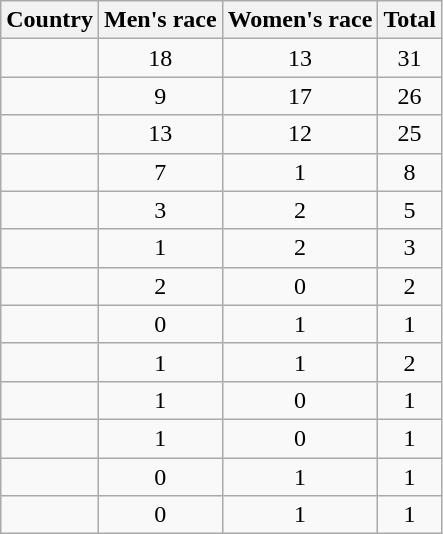<table class="wikitable sortable" style="text-align:center">
<tr>
<th>Country</th>
<th>Men's race</th>
<th>Women's race</th>
<th>Total</th>
</tr>
<tr>
<td align=left></td>
<td>18</td>
<td>13</td>
<td>31</td>
</tr>
<tr>
<td align=left></td>
<td>9</td>
<td>17</td>
<td>26</td>
</tr>
<tr>
<td align=left></td>
<td>13</td>
<td>12</td>
<td>25</td>
</tr>
<tr>
<td align=left></td>
<td>7</td>
<td>1</td>
<td>8</td>
</tr>
<tr>
<td align=left></td>
<td>3</td>
<td>2</td>
<td>5</td>
</tr>
<tr>
<td align=left></td>
<td>1</td>
<td>2</td>
<td>3</td>
</tr>
<tr>
<td align=left></td>
<td>2</td>
<td>0</td>
<td>2</td>
</tr>
<tr>
<td align=left></td>
<td>0</td>
<td>1</td>
<td>1</td>
</tr>
<tr>
<td align=left></td>
<td>1</td>
<td>1</td>
<td>2</td>
</tr>
<tr>
<td align=left></td>
<td>1</td>
<td>0</td>
<td>1</td>
</tr>
<tr>
<td align=left></td>
<td>1</td>
<td>0</td>
<td>1</td>
</tr>
<tr>
<td align=left></td>
<td>0</td>
<td>1</td>
<td>1</td>
</tr>
<tr>
<td align=left></td>
<td>0</td>
<td>1</td>
<td>1</td>
</tr>
</table>
